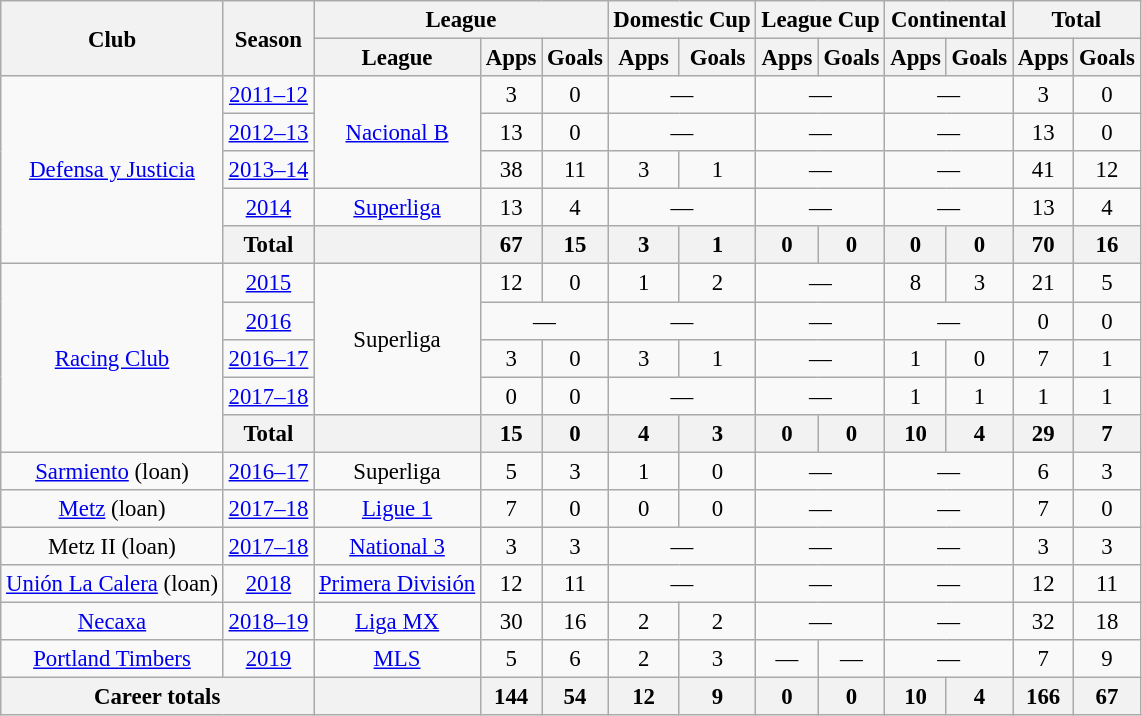<table class="wikitable" style="font-size:95%; text-align: center;">
<tr>
<th rowspan="2">Club</th>
<th rowspan="2">Season</th>
<th colspan="3">League</th>
<th colspan="2">Domestic Cup</th>
<th colspan="2">League Cup </th>
<th colspan="2">Continental</th>
<th colspan="2">Total</th>
</tr>
<tr>
<th>League</th>
<th>Apps</th>
<th>Goals</th>
<th>Apps</th>
<th>Goals</th>
<th>Apps</th>
<th>Goals</th>
<th>Apps</th>
<th>Goals</th>
<th>Apps</th>
<th>Goals</th>
</tr>
<tr>
<td rowspan="5" valign="center"><a href='#'>Defensa y Justicia</a></td>
<td><a href='#'>2011–12</a></td>
<td rowspan="3"><a href='#'>Nacional B</a></td>
<td>3</td>
<td>0</td>
<td colspan="2">—</td>
<td colspan="2">—</td>
<td colspan="2">—</td>
<td>3</td>
<td>0</td>
</tr>
<tr>
<td><a href='#'>2012–13</a></td>
<td>13</td>
<td>0</td>
<td colspan="2">—</td>
<td colspan="2">—</td>
<td colspan="2">—</td>
<td>13</td>
<td>0</td>
</tr>
<tr>
<td><a href='#'>2013–14</a></td>
<td>38</td>
<td>11</td>
<td>3</td>
<td>1</td>
<td colspan="2">—</td>
<td colspan="2">—</td>
<td>41</td>
<td>12</td>
</tr>
<tr>
<td><a href='#'>2014</a></td>
<td><a href='#'>Superliga</a></td>
<td>13</td>
<td>4</td>
<td colspan="2">—</td>
<td colspan="2">—</td>
<td colspan="2">—</td>
<td>13</td>
<td>4</td>
</tr>
<tr>
<th>Total</th>
<th></th>
<th>67</th>
<th>15</th>
<th>3</th>
<th>1</th>
<th>0</th>
<th>0</th>
<th>0</th>
<th>0</th>
<th>70</th>
<th>16</th>
</tr>
<tr>
<td rowspan="5" valign="center"><a href='#'>Racing Club</a></td>
<td><a href='#'>2015</a></td>
<td rowspan="4">Superliga</td>
<td>12</td>
<td>0</td>
<td>1</td>
<td>2</td>
<td colspan="2">—</td>
<td>8</td>
<td>3</td>
<td>21</td>
<td>5</td>
</tr>
<tr>
<td><a href='#'>2016</a></td>
<td colspan="2">—</td>
<td colspan="2">—</td>
<td colspan="2">—</td>
<td colspan="2">—</td>
<td>0</td>
<td>0</td>
</tr>
<tr>
<td><a href='#'>2016–17</a></td>
<td>3</td>
<td>0</td>
<td>3</td>
<td>1</td>
<td colspan="2">—</td>
<td>1</td>
<td>0</td>
<td>7</td>
<td>1</td>
</tr>
<tr>
<td><a href='#'>2017–18</a></td>
<td>0</td>
<td>0</td>
<td colspan="2">—</td>
<td colspan="2">—</td>
<td>1</td>
<td>1</td>
<td>1</td>
<td>1</td>
</tr>
<tr>
<th>Total</th>
<th></th>
<th>15</th>
<th>0</th>
<th>4</th>
<th>3</th>
<th>0</th>
<th>0</th>
<th>10</th>
<th>4</th>
<th>29</th>
<th>7</th>
</tr>
<tr>
<td valign="center"><a href='#'>Sarmiento</a> (loan)</td>
<td><a href='#'>2016–17</a></td>
<td>Superliga</td>
<td>5</td>
<td>3</td>
<td>1</td>
<td>0</td>
<td colspan="2">—</td>
<td colspan="2">—</td>
<td>6</td>
<td>3</td>
</tr>
<tr>
<td valign="center"><a href='#'>Metz</a> (loan)</td>
<td><a href='#'>2017–18</a></td>
<td><a href='#'>Ligue 1</a></td>
<td>7</td>
<td>0</td>
<td>0</td>
<td>0</td>
<td colspan="2">—</td>
<td colspan="2">—</td>
<td>7</td>
<td>0</td>
</tr>
<tr>
<td>Metz II (loan)</td>
<td><a href='#'>2017–18</a></td>
<td><a href='#'>National 3</a></td>
<td>3</td>
<td>3</td>
<td colspan="2">—</td>
<td colspan="2">—</td>
<td colspan="2">—</td>
<td>3</td>
<td>3</td>
</tr>
<tr>
<td><a href='#'>Unión La Calera</a> (loan)</td>
<td><a href='#'>2018</a></td>
<td><a href='#'>Primera División</a></td>
<td>12</td>
<td>11</td>
<td colspan="2">—</td>
<td colspan="2">—</td>
<td colspan="2">—</td>
<td>12</td>
<td>11</td>
</tr>
<tr>
<td valign="center"><a href='#'>Necaxa</a></td>
<td><a href='#'>2018–19</a></td>
<td><a href='#'>Liga MX</a></td>
<td>30</td>
<td>16</td>
<td>2</td>
<td>2</td>
<td colspan="2">—</td>
<td colspan="2">—</td>
<td>32</td>
<td>18</td>
</tr>
<tr>
<td><a href='#'>Portland Timbers</a></td>
<td><a href='#'>2019</a></td>
<td><a href='#'>MLS</a></td>
<td>5</td>
<td>6</td>
<td>2</td>
<td>3</td>
<td>—</td>
<td>—</td>
<td colspan="2">—</td>
<td>7</td>
<td>9</td>
</tr>
<tr>
<th colspan="2">Career totals</th>
<th></th>
<th>144</th>
<th>54</th>
<th>12</th>
<th>9</th>
<th>0</th>
<th>0</th>
<th>10</th>
<th>4</th>
<th>166</th>
<th>67</th>
</tr>
</table>
